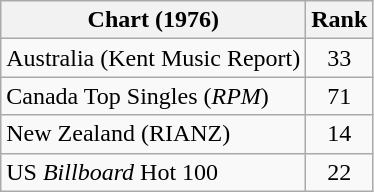<table class="wikitable sortable">
<tr>
<th align="left">Chart (1976)</th>
<th style="text-align:center;">Rank</th>
</tr>
<tr>
<td>Australia (Kent Music Report)</td>
<td style="text-align:center;">33</td>
</tr>
<tr>
<td>Canada Top Singles (<em>RPM</em>)</td>
<td style="text-align:center;">71</td>
</tr>
<tr>
<td>New Zealand (RIANZ)</td>
<td style="text-align:center;">14</td>
</tr>
<tr>
<td>US <em>Billboard</em> Hot 100</td>
<td style="text-align:center;">22</td>
</tr>
</table>
